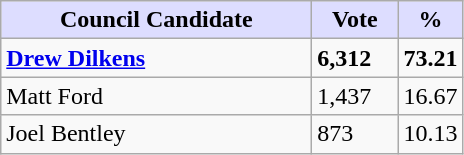<table class="wikitable sortable">
<tr>
<th style="background:#ddf; width:200px;">Council Candidate</th>
<th style="background:#ddf; width:50px;">Vote</th>
<th style="background:#ddf; width:30px;">%</th>
</tr>
<tr>
<td><strong><a href='#'>Drew Dilkens</a></strong></td>
<td><strong>6,312</strong></td>
<td><strong>73.21</strong></td>
</tr>
<tr>
<td>Matt Ford</td>
<td>1,437</td>
<td>16.67</td>
</tr>
<tr>
<td>Joel Bentley</td>
<td>873</td>
<td>10.13</td>
</tr>
</table>
